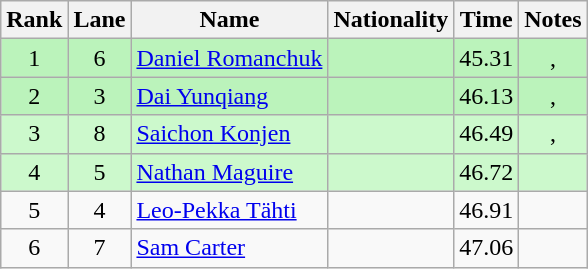<table class="wikitable sortable" style="text-align:center">
<tr>
<th>Rank</th>
<th>Lane</th>
<th>Name</th>
<th>Nationality</th>
<th>Time</th>
<th>Notes</th>
</tr>
<tr bgcolor=bbf3bb>
<td>1</td>
<td>6</td>
<td align="left"><a href='#'>Daniel Romanchuk</a></td>
<td align="left"></td>
<td>45.31</td>
<td>, </td>
</tr>
<tr bgcolor=bbf3bb>
<td>2</td>
<td>3</td>
<td align="left"><a href='#'>Dai Yunqiang</a></td>
<td align="left"></td>
<td>46.13</td>
<td>, </td>
</tr>
<tr bgcolor=ccf9cc>
<td>3</td>
<td>8</td>
<td align="left"><a href='#'>Saichon Konjen</a></td>
<td align="left"></td>
<td>46.49</td>
<td>, </td>
</tr>
<tr bgcolor=ccf9cc>
<td>4</td>
<td>5</td>
<td align="left"><a href='#'>Nathan Maguire</a></td>
<td align="left"></td>
<td>46.72</td>
<td></td>
</tr>
<tr>
<td>5</td>
<td>4</td>
<td align="left"><a href='#'>Leo-Pekka Tähti</a></td>
<td align="left"></td>
<td>46.91</td>
<td></td>
</tr>
<tr>
<td>6</td>
<td>7</td>
<td align="left"><a href='#'>Sam Carter</a></td>
<td align="left"></td>
<td>47.06</td>
<td></td>
</tr>
</table>
